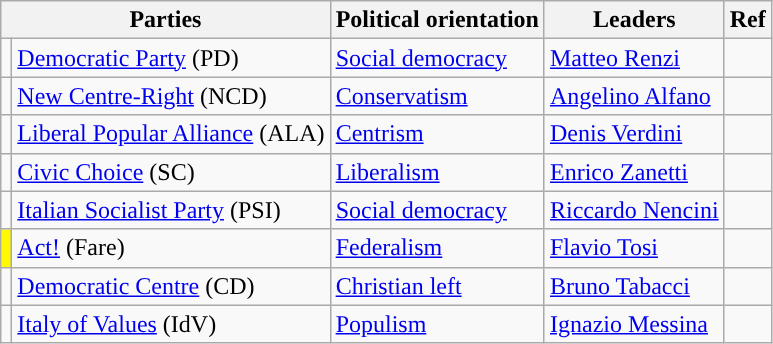<table class="wikitable">
<tr>
<th colspan=2>Parties</th>
<th>Political orientation</th>
<th>Leaders</th>
<th>Ref</th>
</tr>
<tr>
<td style="background-color: "></td>
<td><a href='#'>Democratic Party</a> (PD)</td>
<td><a href='#'>Social democracy</a></td>
<td><a href='#'>Matteo Renzi</a></td>
<td></td>
</tr>
<tr>
<td style="background-color: "></td>
<td><a href='#'>New Centre-Right</a> (NCD)</td>
<td><a href='#'>Conservatism</a></td>
<td><a href='#'>Angelino Alfano</a></td>
<td></td>
</tr>
<tr>
<td style="background-color: "></td>
<td><a href='#'>Liberal Popular Alliance</a> (ALA)</td>
<td><a href='#'>Centrism</a></td>
<td><a href='#'>Denis Verdini</a></td>
<td></td>
</tr>
<tr>
<td style="background-color: "></td>
<td><a href='#'>Civic Choice</a> (SC)</td>
<td><a href='#'>Liberalism</a></td>
<td><a href='#'>Enrico Zanetti</a></td>
<td></td>
</tr>
<tr>
<td style="background-color: "></td>
<td><a href='#'>Italian Socialist Party</a> (PSI)</td>
<td><a href='#'>Social democracy</a></td>
<td><a href='#'>Riccardo Nencini</a></td>
<td></td>
</tr>
<tr>
<td style="background-color: #FFFA00"></td>
<td><a href='#'>Act!</a> (Fare)</td>
<td><a href='#'>Federalism</a></td>
<td><a href='#'>Flavio Tosi</a></td>
<td></td>
</tr>
<tr>
<td style="background-color: "></td>
<td><a href='#'>Democratic Centre</a> (CD)</td>
<td><a href='#'>Christian left</a></td>
<td><a href='#'>Bruno Tabacci</a></td>
<td></td>
</tr>
<tr>
<td style="background-color: "></td>
<td><a href='#'>Italy of Values</a> (IdV)</td>
<td><a href='#'>Populism</a></td>
<td><a href='#'>Ignazio Messina</a></td>
<td></td>
</tr>
</table>
